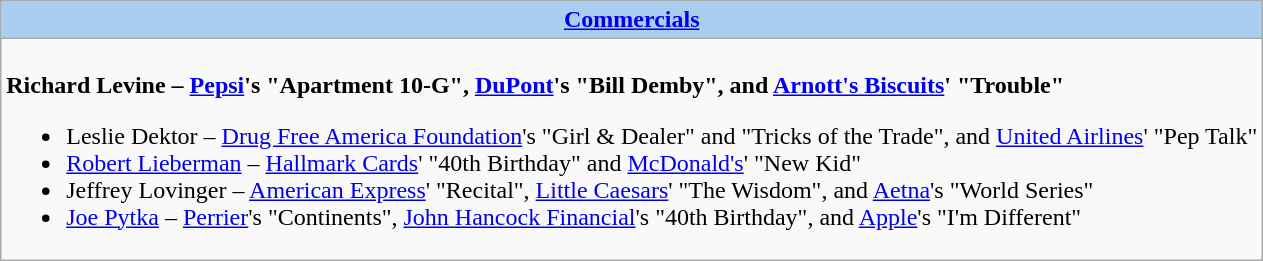<table class=wikitable style="width="100%">
<tr>
<th colspan="2" style="background:#abcdef;"><a href='#'>Commercials</a></th>
</tr>
<tr>
<td colspan="2" style="vertical-align:top;"><br><strong>Richard Levine – <a href='#'>Pepsi</a>'s "Apartment 10-G", <a href='#'>DuPont</a>'s "Bill Demby", and <a href='#'>Arnott's Biscuits</a>' "Trouble"</strong><ul><li>Leslie Dektor – <a href='#'>Drug Free America Foundation</a>'s "Girl & Dealer" and "Tricks of the Trade", and <a href='#'>United Airlines</a>' "Pep Talk"</li><li><a href='#'>Robert Lieberman</a> – <a href='#'>Hallmark Cards</a>' "40th Birthday" and <a href='#'>McDonald's</a>' "New Kid"</li><li>Jeffrey Lovinger – <a href='#'>American Express</a>' "Recital", <a href='#'>Little Caesars</a>' "The Wisdom", and <a href='#'>Aetna</a>'s "World Series"</li><li><a href='#'>Joe Pytka</a> – <a href='#'>Perrier</a>'s "Continents", <a href='#'>John Hancock Financial</a>'s "40th Birthday", and <a href='#'>Apple</a>'s "I'm Different"</li></ul></td>
</tr>
</table>
